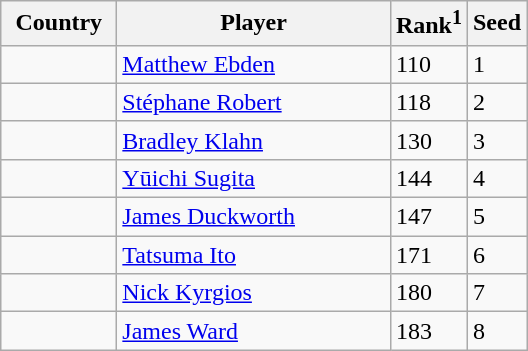<table class="sortable wikitable">
<tr>
<th width="70">Country</th>
<th width="175">Player</th>
<th>Rank<sup>1</sup></th>
<th>Seed</th>
</tr>
<tr>
<td></td>
<td><a href='#'>Matthew Ebden</a></td>
<td>110</td>
<td>1</td>
</tr>
<tr>
<td></td>
<td><a href='#'>Stéphane Robert</a></td>
<td>118</td>
<td>2</td>
</tr>
<tr>
<td></td>
<td><a href='#'>Bradley Klahn</a></td>
<td>130</td>
<td>3</td>
</tr>
<tr>
<td></td>
<td><a href='#'>Yūichi Sugita</a></td>
<td>144</td>
<td>4</td>
</tr>
<tr>
<td></td>
<td><a href='#'>James Duckworth</a></td>
<td>147</td>
<td>5</td>
</tr>
<tr>
<td></td>
<td><a href='#'>Tatsuma Ito</a></td>
<td>171</td>
<td>6</td>
</tr>
<tr>
<td></td>
<td><a href='#'>Nick Kyrgios</a></td>
<td>180</td>
<td>7</td>
</tr>
<tr>
<td></td>
<td><a href='#'>James Ward</a></td>
<td>183</td>
<td>8</td>
</tr>
</table>
